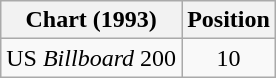<table class="wikitable">
<tr>
<th scope="col">Chart (1993)</th>
<th scope="col">Position</th>
</tr>
<tr>
<td>US <em>Billboard</em> 200</td>
<td style="text-align:center;">10</td>
</tr>
</table>
